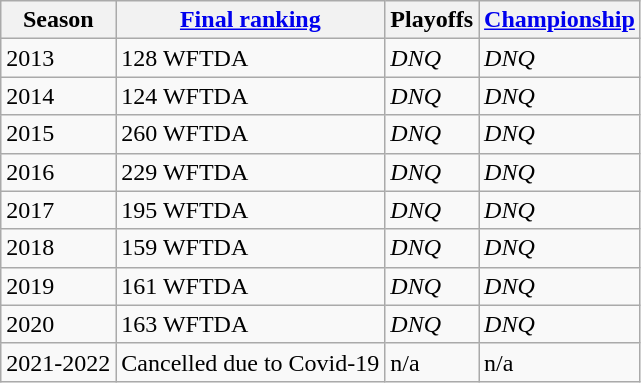<table class="wikitable sortable">
<tr>
<th>Season</th>
<th><a href='#'>Final ranking</a></th>
<th>Playoffs</th>
<th><a href='#'>Championship</a></th>
</tr>
<tr>
<td>2013</td>
<td>128 WFTDA</td>
<td><em>DNQ</em></td>
<td><em>DNQ</em></td>
</tr>
<tr>
<td>2014</td>
<td>124 WFTDA</td>
<td><em>DNQ</em></td>
<td><em>DNQ</em></td>
</tr>
<tr>
<td>2015</td>
<td>260 WFTDA</td>
<td><em>DNQ</em></td>
<td><em>DNQ</em></td>
</tr>
<tr>
<td>2016</td>
<td>229 WFTDA</td>
<td><em>DNQ</em></td>
<td><em>DNQ</em></td>
</tr>
<tr>
<td>2017</td>
<td>195 WFTDA</td>
<td><em>DNQ</em></td>
<td><em>DNQ</em></td>
</tr>
<tr>
<td>2018</td>
<td>159 WFTDA</td>
<td><em>DNQ</em></td>
<td><em>DNQ</em></td>
</tr>
<tr>
<td>2019</td>
<td>161 WFTDA</td>
<td><em>DNQ</em></td>
<td><em>DNQ</em></td>
</tr>
<tr>
<td>2020</td>
<td>163 WFTDA<br></td>
<td><em>DNQ</em></td>
<td><em>DNQ</em></td>
</tr>
<tr>
<td>2021-2022</td>
<td>Cancelled due to Covid-19</td>
<td>n/a</td>
<td>n/a</td>
</tr>
</table>
